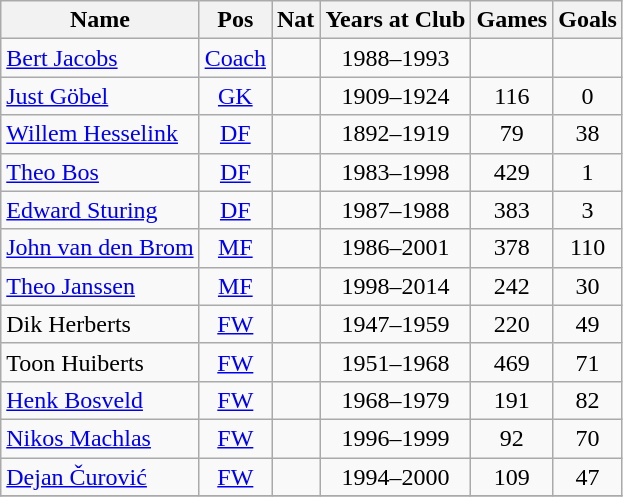<table class="wikitable" style="text-align: center">
<tr>
<th>Name</th>
<th>Pos</th>
<th>Nat</th>
<th>Years at Club</th>
<th>Games</th>
<th>Goals</th>
</tr>
<tr>
<td align="left"><a href='#'>Bert Jacobs</a></td>
<td><a href='#'>Coach</a></td>
<td></td>
<td>1988–1993</td>
<td></td>
<td></td>
</tr>
<tr>
<td align="left"><a href='#'>Just Göbel</a></td>
<td><a href='#'>GK</a></td>
<td></td>
<td>1909–1924</td>
<td>116</td>
<td>0</td>
</tr>
<tr>
<td align="left"><a href='#'>Willem Hesselink</a></td>
<td><a href='#'>DF</a></td>
<td></td>
<td>1892–1919</td>
<td>79</td>
<td>38</td>
</tr>
<tr>
<td align="left"><a href='#'>Theo Bos</a></td>
<td><a href='#'>DF</a></td>
<td></td>
<td>1983–1998</td>
<td>429</td>
<td>1</td>
</tr>
<tr>
<td align="left"><a href='#'>Edward Sturing</a></td>
<td><a href='#'>DF</a></td>
<td></td>
<td>1987–1988</td>
<td>383</td>
<td>3</td>
</tr>
<tr>
<td align="left"><a href='#'>John van den Brom</a></td>
<td><a href='#'>MF</a></td>
<td></td>
<td>1986–2001</td>
<td>378</td>
<td>110</td>
</tr>
<tr>
<td align="left"><a href='#'>Theo Janssen</a></td>
<td><a href='#'>MF</a></td>
<td></td>
<td>1998–2014</td>
<td>242</td>
<td>30</td>
</tr>
<tr>
<td align="left">Dik Herberts</td>
<td><a href='#'>FW</a></td>
<td></td>
<td>1947–1959</td>
<td>220</td>
<td>49</td>
</tr>
<tr>
<td align="left">Toon Huiberts</td>
<td><a href='#'>FW</a></td>
<td></td>
<td>1951–1968</td>
<td>469</td>
<td>71</td>
</tr>
<tr>
<td align="left"><a href='#'>Henk Bosveld</a></td>
<td><a href='#'>FW</a></td>
<td></td>
<td>1968–1979</td>
<td>191</td>
<td>82</td>
</tr>
<tr>
<td align="left"><a href='#'>Nikos Machlas</a></td>
<td><a href='#'>FW</a></td>
<td></td>
<td>1996–1999</td>
<td>92</td>
<td>70</td>
</tr>
<tr>
<td align="left"><a href='#'>Dejan Čurović</a></td>
<td><a href='#'>FW</a></td>
<td></td>
<td>1994–2000</td>
<td>109</td>
<td>47</td>
</tr>
<tr>
</tr>
</table>
